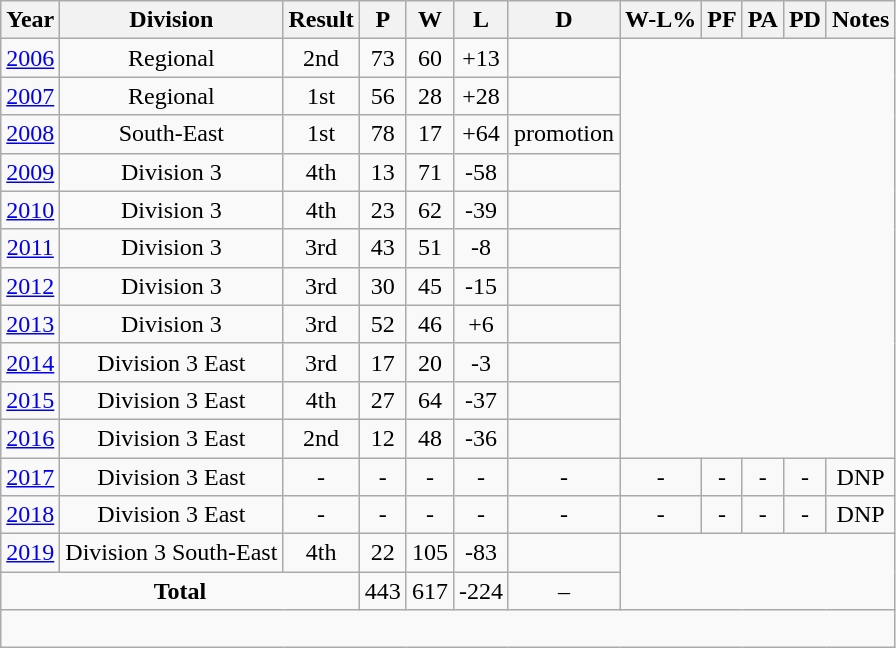<table class="wikitable" style="text-align: center">
<tr>
<th>Year</th>
<th>Division</th>
<th>Result</th>
<th>P</th>
<th>W</th>
<th>L</th>
<th>D</th>
<th>W-L%</th>
<th>PF</th>
<th>PA</th>
<th>PD</th>
<th>Notes</th>
</tr>
<tr>
<td><a href='#'>2006</a></td>
<td>Regional</td>
<td>2nd<br></td>
<td>73</td>
<td>60</td>
<td>+13</td>
<td></td>
</tr>
<tr>
<td><a href='#'>2007</a></td>
<td>Regional</td>
<td>1st<br></td>
<td>56</td>
<td>28</td>
<td>+28</td>
<td></td>
</tr>
<tr>
<td><a href='#'>2008</a></td>
<td>South-East</td>
<td>1st<br></td>
<td>78</td>
<td>17</td>
<td>+64</td>
<td>promotion</td>
</tr>
<tr>
<td><a href='#'>2009</a></td>
<td>Division 3</td>
<td>4th<br></td>
<td>13</td>
<td>71</td>
<td>-58</td>
<td></td>
</tr>
<tr>
<td><a href='#'>2010</a></td>
<td>Division 3</td>
<td>4th<br></td>
<td>23</td>
<td>62</td>
<td>-39</td>
<td></td>
</tr>
<tr>
<td><a href='#'>2011</a></td>
<td>Division 3</td>
<td>3rd<br></td>
<td>43</td>
<td>51</td>
<td>-8</td>
<td></td>
</tr>
<tr>
<td><a href='#'>2012</a></td>
<td>Division 3</td>
<td>3rd<br></td>
<td>30</td>
<td>45</td>
<td>-15</td>
<td></td>
</tr>
<tr>
<td><a href='#'>2013</a></td>
<td>Division 3</td>
<td>3rd<br></td>
<td>52</td>
<td>46</td>
<td>+6</td>
<td></td>
</tr>
<tr>
<td><a href='#'>2014</a></td>
<td>Division 3 East</td>
<td>3rd<br></td>
<td>17</td>
<td>20</td>
<td>-3</td>
<td></td>
</tr>
<tr>
<td><a href='#'>2015</a></td>
<td>Division 3 East</td>
<td>4th<br></td>
<td>27</td>
<td>64</td>
<td>-37</td>
<td></td>
</tr>
<tr>
<td><a href='#'>2016</a></td>
<td>Division 3 East</td>
<td>2nd<br></td>
<td>12</td>
<td>48</td>
<td>-36</td>
<td></td>
</tr>
<tr>
<td><a href='#'>2017</a></td>
<td>Division 3 East</td>
<td>-</td>
<td>-</td>
<td>-</td>
<td>-</td>
<td>-</td>
<td>-</td>
<td>-</td>
<td>-</td>
<td>-</td>
<td>DNP</td>
</tr>
<tr>
<td><a href='#'>2018</a></td>
<td>Division 3 East</td>
<td>-</td>
<td>-</td>
<td>-</td>
<td>-</td>
<td>-</td>
<td>-</td>
<td>-</td>
<td>-</td>
<td>-</td>
<td>DNP</td>
</tr>
<tr>
<td><a href='#'>2019</a></td>
<td>Division 3 South-East</td>
<td>4th<br></td>
<td>22</td>
<td>105</td>
<td>-83</td>
<td></td>
</tr>
<tr>
<td colspan="3" style="text-align: center;"><strong>Total</strong><br></td>
<td>443</td>
<td>617</td>
<td>-224</td>
<td>–</td>
</tr>
<tr align=center>
<td colspan="100% style="border-bottom:1px transparent; line-height:150%;"><br></td>
</tr>
</table>
